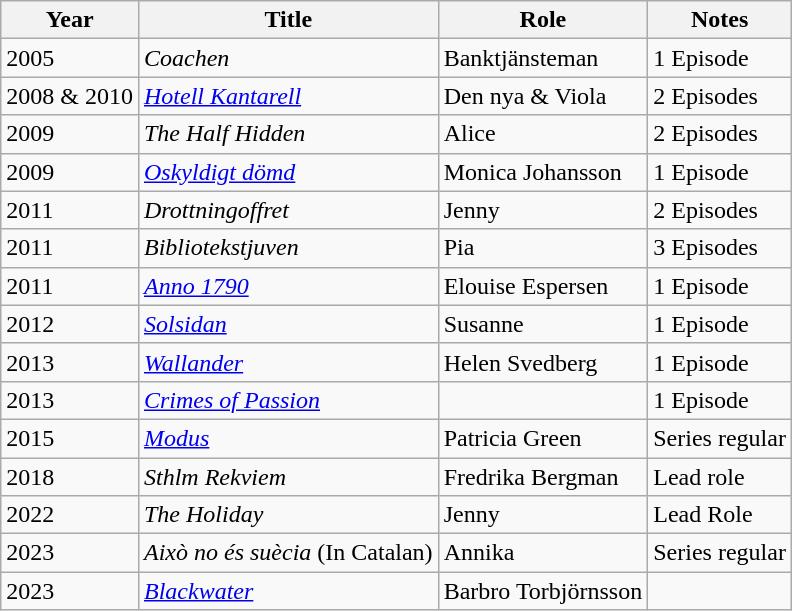<table class="wikitable sortable">
<tr>
<th>Year</th>
<th>Title</th>
<th>Role</th>
<th class="unsortable">Notes</th>
</tr>
<tr>
<td>2005</td>
<td><em>Coachen</em></td>
<td>Banktjänsteman</td>
<td>1 Episode</td>
</tr>
<tr>
<td>2008 & 2010</td>
<td><em><a href='#'>Hotell Kantarell</a></em></td>
<td>Den nya & Viola</td>
<td>2 Episodes</td>
</tr>
<tr>
<td>2009</td>
<td><em>The Half Hidden</em></td>
<td>Alice</td>
<td>2 Episodes</td>
</tr>
<tr>
<td>2009</td>
<td><em><a href='#'>Oskyldigt dömd</a></em></td>
<td>Monica Johansson</td>
<td>1 Episode</td>
</tr>
<tr>
<td>2011</td>
<td><em>Drottningoffret</em></td>
<td>Jenny</td>
<td>2 Episodes</td>
</tr>
<tr>
<td>2011</td>
<td><em>Bibliotekstjuven</em></td>
<td>Pia</td>
<td>3 Episodes</td>
</tr>
<tr>
<td>2011</td>
<td><em><a href='#'>Anno 1790</a></em></td>
<td>Elouise Espersen</td>
<td>1 Episode</td>
</tr>
<tr>
<td>2012</td>
<td><em><a href='#'>Solsidan</a></em></td>
<td>Susanne</td>
<td>1 Episode</td>
</tr>
<tr>
<td>2013</td>
<td><em><a href='#'>Wallander</a></em></td>
<td>Helen Svedberg</td>
<td>1 Episode</td>
</tr>
<tr>
<td>2013</td>
<td><em><a href='#'>Crimes of Passion</a></em></td>
<td></td>
<td>1 Episode</td>
</tr>
<tr>
<td>2015</td>
<td><em><a href='#'>Modus</a></em></td>
<td>Patricia Green</td>
<td>Series regular</td>
</tr>
<tr>
<td>2018</td>
<td><em>Sthlm Rekviem</em></td>
<td>Fredrika Bergman</td>
<td>Lead role</td>
</tr>
<tr>
<td>2022</td>
<td><em>The Holiday</em></td>
<td>Jenny</td>
<td>Lead Role</td>
</tr>
<tr>
<td>2023</td>
<td><em>Això no és suècia</em> (In Catalan)</td>
<td>Annika</td>
<td>Series regular</td>
</tr>
<tr>
<td>2023</td>
<td><em><a href='#'>Blackwater</a></em></td>
<td>Barbro Torbjörnsson</td>
<td></td>
</tr>
</table>
